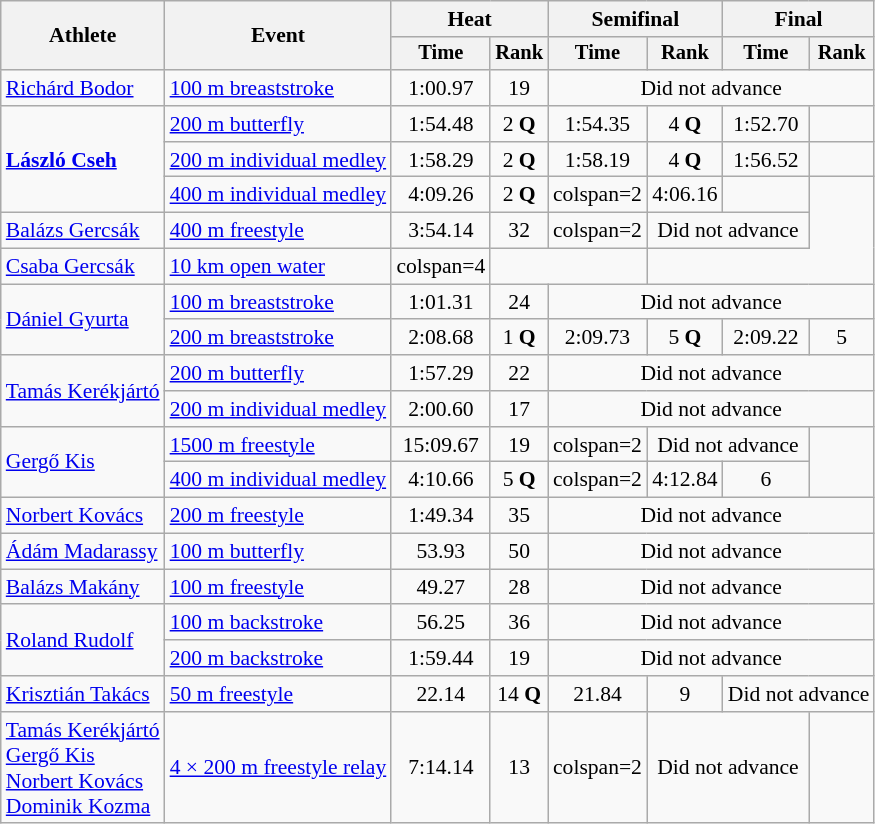<table class=wikitable style="font-size:90%">
<tr>
<th rowspan="2">Athlete</th>
<th rowspan="2">Event</th>
<th colspan="2">Heat</th>
<th colspan="2">Semifinal</th>
<th colspan="2">Final</th>
</tr>
<tr style="font-size:95%">
<th>Time</th>
<th>Rank</th>
<th>Time</th>
<th>Rank</th>
<th>Time</th>
<th>Rank</th>
</tr>
<tr align=center>
<td align=left><a href='#'>Richárd Bodor</a></td>
<td align=left><a href='#'>100 m breaststroke</a></td>
<td>1:00.97</td>
<td>19</td>
<td colspan=4>Did not advance</td>
</tr>
<tr align=center>
<td align=left rowspan=3><strong><a href='#'>László Cseh</a></strong></td>
<td align=left><a href='#'>200 m butterfly</a></td>
<td>1:54.48</td>
<td>2 <strong>Q</strong></td>
<td>1:54.35</td>
<td>4 <strong>Q</strong></td>
<td>1:52.70</td>
<td></td>
</tr>
<tr align=center>
<td align=left><a href='#'>200 m individual medley</a></td>
<td>1:58.29</td>
<td>2 <strong>Q</strong></td>
<td>1:58.19</td>
<td>4 <strong>Q</strong></td>
<td>1:56.52</td>
<td></td>
</tr>
<tr align=center>
<td align=left><a href='#'>400 m individual medley</a></td>
<td>4:09.26</td>
<td>2 <strong>Q</strong></td>
<td>colspan=2 </td>
<td>4:06.16</td>
<td></td>
</tr>
<tr align=center>
<td align=left><a href='#'>Balázs Gercsák</a></td>
<td align=left><a href='#'>400 m freestyle</a></td>
<td>3:54.14</td>
<td>32</td>
<td>colspan=2 </td>
<td colspan=2>Did not advance</td>
</tr>
<tr align=center>
<td align=left><a href='#'>Csaba Gercsák</a></td>
<td align=left><a href='#'>10 km open water</a></td>
<td>colspan=4 </td>
<td colspan=2></td>
</tr>
<tr align=center>
<td align=left rowspan=2><a href='#'>Dániel Gyurta</a></td>
<td align=left><a href='#'>100 m breaststroke</a></td>
<td>1:01.31</td>
<td>24</td>
<td colspan=4>Did not advance</td>
</tr>
<tr align=center>
<td align=left><a href='#'>200 m breaststroke</a></td>
<td>2:08.68 </td>
<td>1 <strong>Q</strong></td>
<td>2:09.73</td>
<td>5 <strong>Q</strong></td>
<td>2:09.22</td>
<td>5</td>
</tr>
<tr align=center>
<td align=left rowspan=2><a href='#'>Tamás Kerékjártó</a></td>
<td align=left><a href='#'>200 m butterfly</a></td>
<td>1:57.29</td>
<td>22</td>
<td colspan=4>Did not advance</td>
</tr>
<tr align=center>
<td align=left><a href='#'>200 m individual medley</a></td>
<td>2:00.60</td>
<td>17</td>
<td colspan=4>Did not advance</td>
</tr>
<tr align=center>
<td align=left rowspan=2><a href='#'>Gergő Kis</a></td>
<td align=left><a href='#'>1500 m freestyle</a></td>
<td>15:09.67</td>
<td>19</td>
<td>colspan=2 </td>
<td colspan=2>Did not advance</td>
</tr>
<tr align=center>
<td align=left><a href='#'>400 m individual medley</a></td>
<td>4:10.66</td>
<td>5 <strong>Q</strong></td>
<td>colspan=2 </td>
<td>4:12.84</td>
<td>6</td>
</tr>
<tr align=center>
<td align=left><a href='#'>Norbert Kovács</a></td>
<td align=left><a href='#'>200 m freestyle</a></td>
<td>1:49.34</td>
<td>35</td>
<td colspan=4>Did not advance</td>
</tr>
<tr align=center>
<td align=left><a href='#'>Ádám Madarassy</a></td>
<td align=left><a href='#'>100 m butterfly</a></td>
<td>53.93</td>
<td>50</td>
<td colspan=4>Did not advance</td>
</tr>
<tr align=center>
<td align=left><a href='#'>Balázs Makány</a></td>
<td align=left><a href='#'>100 m freestyle</a></td>
<td>49.27</td>
<td>28</td>
<td colspan=4>Did not advance</td>
</tr>
<tr align=center>
<td align=left rowspan=2><a href='#'>Roland Rudolf</a></td>
<td align=left><a href='#'>100 m backstroke</a></td>
<td>56.25</td>
<td>36</td>
<td colspan=4>Did not advance</td>
</tr>
<tr align=center>
<td align=left><a href='#'>200 m backstroke</a></td>
<td>1:59.44</td>
<td>19</td>
<td colspan=4>Did not advance</td>
</tr>
<tr align=center>
<td align=left><a href='#'>Krisztián Takács</a></td>
<td align=left><a href='#'>50 m freestyle</a></td>
<td>22.14</td>
<td>14 <strong>Q</strong></td>
<td>21.84</td>
<td>9</td>
<td colspan=2>Did not advance</td>
</tr>
<tr align=center>
<td align=left><a href='#'>Tamás Kerékjártó</a><br><a href='#'>Gergő Kis</a><br><a href='#'>Norbert Kovács</a><br><a href='#'>Dominik Kozma</a></td>
<td align=left><a href='#'>4 × 200 m freestyle relay</a></td>
<td>7:14.14</td>
<td>13</td>
<td>colspan=2 </td>
<td colspan=2>Did not advance</td>
</tr>
</table>
